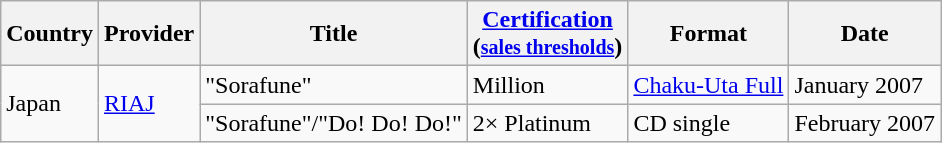<table class="wikitable">
<tr>
<th>Country</th>
<th>Provider</th>
<th>Title</th>
<th><a href='#'>Certification</a><br>(<small><a href='#'>sales thresholds</a></small>)</th>
<th>Format</th>
<th>Date</th>
</tr>
<tr>
<td rowspan=2>Japan</td>
<td rowspan=2><a href='#'>RIAJ</a></td>
<td>"Sorafune"</td>
<td>Million</td>
<td><a href='#'>Chaku-Uta Full</a></td>
<td>January 2007</td>
</tr>
<tr>
<td>"Sorafune"/"Do! Do! Do!"</td>
<td>2× Platinum</td>
<td>CD single</td>
<td>February 2007</td>
</tr>
</table>
